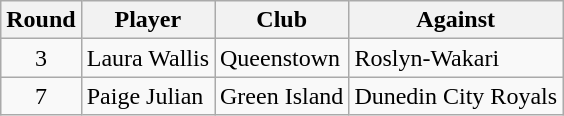<table class="wikitable">
<tr>
<th>Round</th>
<th>Player</th>
<th>Club</th>
<th>Against</th>
</tr>
<tr>
<td style="text-align:center;">3</td>
<td>Laura Wallis</td>
<td>Queenstown</td>
<td>Roslyn-Wakari</td>
</tr>
<tr>
<td style="text-align:center;">7</td>
<td>Paige Julian</td>
<td>Green Island</td>
<td>Dunedin City Royals</td>
</tr>
</table>
